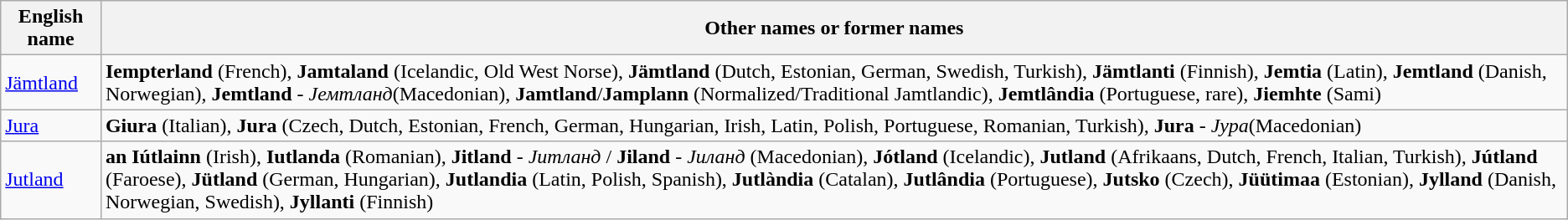<table class="wikitable">
<tr>
<th>English name</th>
<th>Other names or former names</th>
</tr>
<tr>
<td><a href='#'>Jämtland</a></td>
<td><strong>Iempterland</strong> (French), <strong>Jamtaland</strong> (Icelandic, Old West Norse), <strong>Jämtland</strong> (Dutch, Estonian, German, Swedish, Turkish), <strong>Jämtlanti</strong> (Finnish), <strong>Jemtia</strong> (Latin), <strong>Jemtland</strong> (Danish, Norwegian), <strong>Jemtland</strong> - <em>Јемтланд</em>(Macedonian), <strong>Jamtland</strong>/<strong>Jamplann</strong> (Normalized/Traditional Jamtlandic), <strong>Jemtlândia</strong> (Portuguese, rare), <strong>Jiemhte</strong> (Sami)</td>
</tr>
<tr>
<td><a href='#'>Jura</a></td>
<td><strong>Giura</strong> (Italian), <strong>Jura</strong> (Czech, Dutch, Estonian, French, German, Hungarian, Irish, Latin, Polish, Portuguese, Romanian, Turkish), <strong>Jura</strong> - <em>Јура</em>(Macedonian)</td>
</tr>
<tr>
<td><a href='#'>Jutland</a></td>
<td><strong>an Iútlainn</strong> (Irish), <strong>Iutlanda</strong> (Romanian), <strong>Jitland</strong> - <em>Јитланд</em> / <strong>Jiland</strong> - <em>Јиланд</em> (Macedonian), <strong>Jótland</strong> (Icelandic), <strong>Jutland</strong> (Afrikaans, Dutch, French, Italian, Turkish), <strong>Jútland</strong> (Faroese), <strong>Jütland</strong> (German, Hungarian), <strong>Jutlandia</strong> (Latin, Polish, Spanish), <strong>Jutlàndia</strong> (Catalan), <strong>Jutlândia</strong> (Portuguese), <strong>Jutsko</strong> (Czech), <strong>Jüütimaa</strong> (Estonian), <strong>Jylland</strong> (Danish, Norwegian, Swedish), <strong>Jyllanti</strong> (Finnish)</td>
</tr>
</table>
